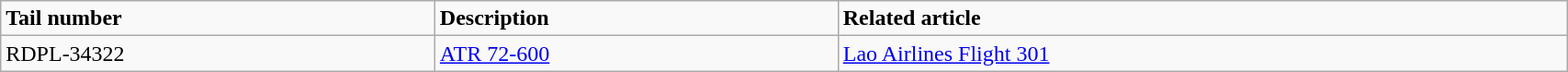<table class="wikitable" width="90%">
<tr>
<td><strong>Tail number</strong></td>
<td><strong>Description</strong></td>
<td><strong>Related article</strong></td>
</tr>
<tr>
<td>RDPL-34322</td>
<td><a href='#'>ATR 72-600</a></td>
<td><a href='#'>Lao Airlines Flight 301</a></td>
</tr>
</table>
